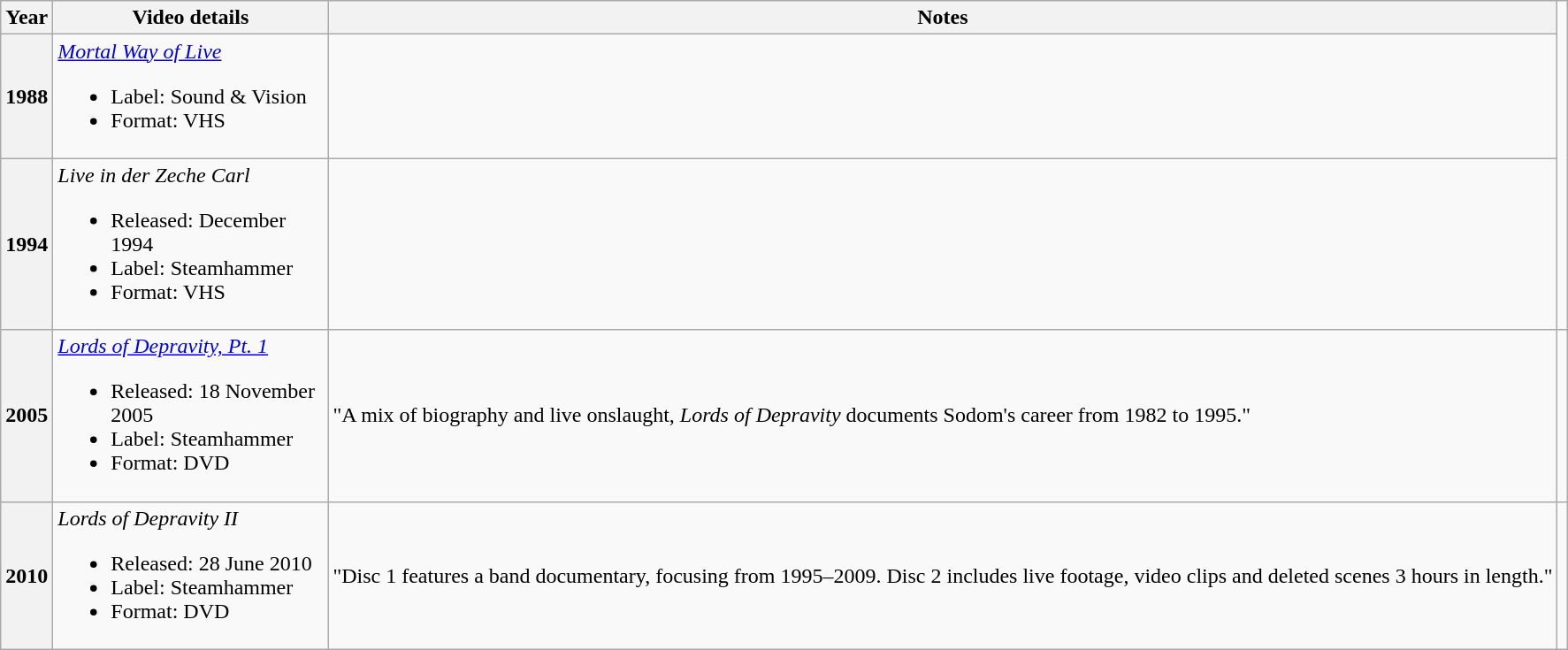<table class="sortable wikitable">
<tr>
<th>Year</th>
<th width="200">Video details</th>
<th class="unsortable">Notes</th>
</tr>
<tr>
<th>1988</th>
<td><em><a href='#'>Mortal Way of Live</a></em><br><ul><li>Label: Sound & Vision</li><li>Format: VHS</li></ul></td>
<td></td>
</tr>
<tr>
<th>1994</th>
<td><em>Live in der Zeche Carl</em><br><ul><li>Released: December 1994</li><li>Label: Steamhammer</li><li>Format: VHS</li></ul></td>
<td></td>
</tr>
<tr>
<th>2005</th>
<td><em><a href='#'>Lords of Depravity, Pt. 1</a></em><br><ul><li>Released: 18 November 2005</li><li>Label: Steamhammer</li><li>Format: DVD</li></ul></td>
<td>"A mix of biography and live onslaught, <em>Lords of Depravity</em> documents Sodom's career from 1982 to 1995."</td>
<td></td>
</tr>
<tr>
<th>2010</th>
<td><em>Lords of Depravity II</em><br><ul><li>Released: 28 June 2010</li><li>Label: Steamhammer</li><li>Format: DVD</li></ul></td>
<td>"Disc 1 features a band documentary, focusing from 1995–2009. Disc 2 includes live footage, video clips and deleted scenes 3 hours in length."</td>
</tr>
</table>
